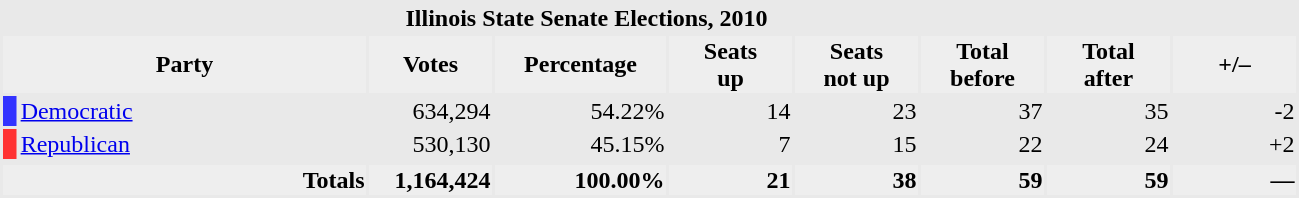<table - style="background-color:#E9E9E9">
<tr>
<th colspan="8">Illinois State Senate Elections, 2010</th>
</tr>
<tr bgcolor="#EEEEEE" align="center">
<th colspan=2 style="width: 15em">Party</th>
<th style="width: 5em">Votes</th>
<th style="width: 7em">Percentage</th>
<th style="width: 5em">Seats<br>up</th>
<th style="width: 5em">Seats<br>not up</th>
<th style="width: 5em">Total<br>before</th>
<th style="width: 5em">Total<br>after</th>
<th style="width: 5em">+/–</th>
</tr>
<tr>
<th style="background-color:#3333FF; width: 3px"></th>
<td style="width: 130px"><a href='#'>Democratic</a></td>
<td align="right">634,294</td>
<td align="right">54.22%</td>
<td align="right">14</td>
<td align="right">23</td>
<td align="right">37</td>
<td align="right">35</td>
<td align="right">-2</td>
</tr>
<tr>
<th style="background-color:#FF3333; width: 3px"></th>
<td style="width: 130px"><a href='#'>Republican</a></td>
<td align="right">530,130</td>
<td align="right">45.15%</td>
<td align="right">7</td>
<td align="right">15</td>
<td align="right">22</td>
<td align="right">24</td>
<td align="right">+2</td>
</tr>
<tr>
</tr>
<tr bgcolor="#EEEEEE">
<td colspan="2" align="right"><strong>Totals</strong></td>
<td align="right"><strong>1,164,424</strong></td>
<td align="right"><strong>100.00%</strong></td>
<td align="right"><strong>21</strong></td>
<td align="right"><strong>38</strong></td>
<td align="right"><strong>59</strong></td>
<td align="right"><strong>59</strong></td>
<td align="right"><strong>—</strong></td>
</tr>
</table>
